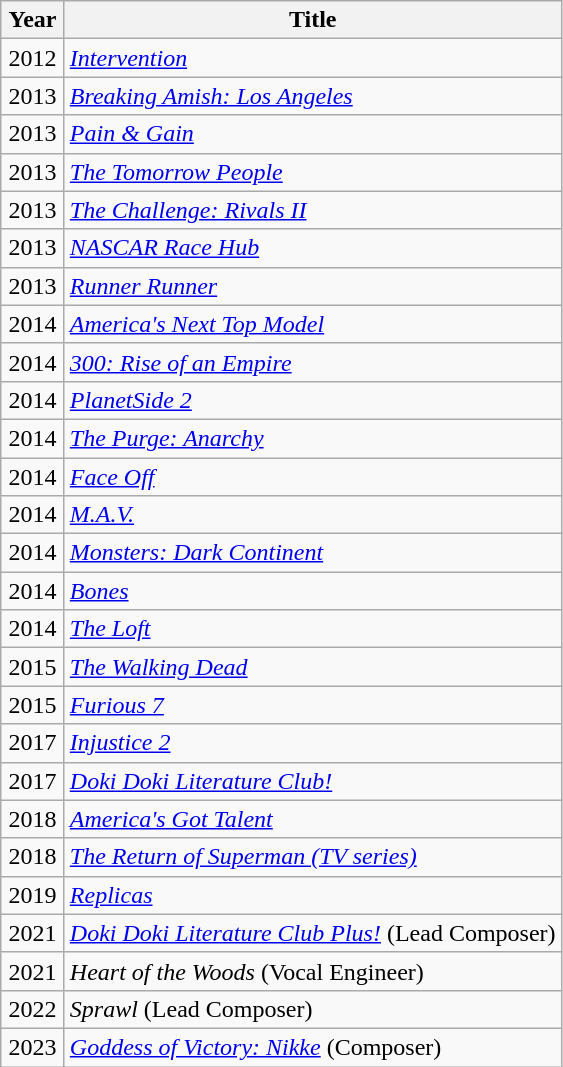<table class="wikitable">
<tr>
<th align="center" width="35">Year</th>
<th>Title</th>
</tr>
<tr>
<td align="center">2012</td>
<td><em><a href='#'>Intervention</a></em></td>
</tr>
<tr>
<td align="center">2013</td>
<td><em><a href='#'>Breaking Amish: Los Angeles</a></em></td>
</tr>
<tr>
<td align="center">2013</td>
<td><em><a href='#'>Pain & Gain</a></em></td>
</tr>
<tr>
<td align="center">2013</td>
<td><em><a href='#'>The Tomorrow People</a></em></td>
</tr>
<tr>
<td align="center">2013</td>
<td><em><a href='#'>The Challenge: Rivals II</a></em></td>
</tr>
<tr>
<td align="center">2013</td>
<td><em><a href='#'>NASCAR Race Hub</a></em></td>
</tr>
<tr>
<td align="center">2013</td>
<td><em><a href='#'>Runner Runner</a></em></td>
</tr>
<tr>
<td align="center">2014</td>
<td><em><a href='#'>America's Next Top Model</a></em></td>
</tr>
<tr>
<td align="center">2014</td>
<td><em><a href='#'>300: Rise of an Empire</a></em></td>
</tr>
<tr>
<td align="center">2014</td>
<td><em><a href='#'>PlanetSide 2</a></em></td>
</tr>
<tr>
<td align="center">2014</td>
<td><em><a href='#'>The Purge: Anarchy</a></em></td>
</tr>
<tr>
<td align="center">2014</td>
<td><em><a href='#'>Face Off</a></em></td>
</tr>
<tr>
<td align="center">2014</td>
<td><em><a href='#'>M.A.V.</a></em></td>
</tr>
<tr>
<td align="center">2014</td>
<td><em><a href='#'>Monsters: Dark Continent</a></em></td>
</tr>
<tr>
<td align="center">2014</td>
<td><em><a href='#'>Bones</a></em></td>
</tr>
<tr>
<td align="center">2014</td>
<td><em><a href='#'>The Loft</a></em></td>
</tr>
<tr>
<td align="center">2015</td>
<td><em><a href='#'>The Walking Dead</a></em></td>
</tr>
<tr>
<td align="center">2015</td>
<td><em><a href='#'>Furious 7</a></em></td>
</tr>
<tr>
<td align="center">2017</td>
<td><em><a href='#'>Injustice 2</a></em></td>
</tr>
<tr>
<td align="center">2017</td>
<td><em><a href='#'>Doki Doki Literature Club!</a></em></td>
</tr>
<tr>
<td align="center">2018</td>
<td><em><a href='#'>America's Got Talent</a></em></td>
</tr>
<tr>
<td align="center">2018</td>
<td><em><a href='#'>The Return of Superman (TV series)</a></em></td>
</tr>
<tr>
<td align="center">2019</td>
<td><em><a href='#'>Replicas</a></em></td>
</tr>
<tr>
<td align="center">2021</td>
<td><em><a href='#'>Doki Doki Literature Club Plus!</a></em> (Lead Composer)</td>
</tr>
<tr>
<td align="center">2021</td>
<td><em>Heart of the Woods</em> (Vocal Engineer)</td>
</tr>
<tr>
<td align="center">2022</td>
<td><em>Sprawl</em> (Lead Composer)</td>
</tr>
<tr>
<td align="center">2023</td>
<td><em><a href='#'>Goddess of Victory: Nikke</a></em> (Composer)</td>
</tr>
</table>
